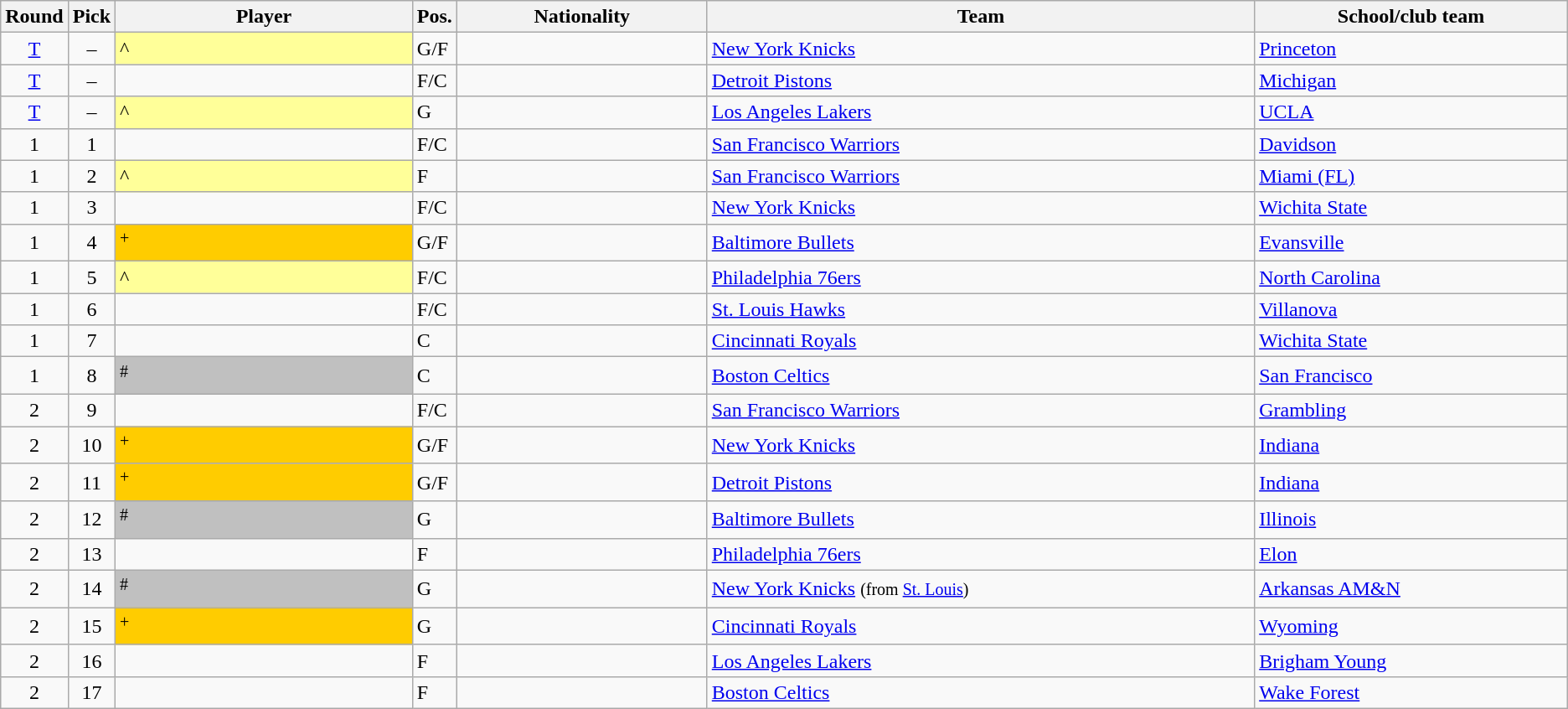<table class="wikitable sortable">
<tr>
<th width="1%">Round</th>
<th width="1%">Pick</th>
<th width="19%">Player</th>
<th width="1%">Pos.</th>
<th width="16%">Nationality</th>
<th width="35%">Team</th>
<th width="20%">School/club team</th>
</tr>
<tr>
<td align=center><a href='#'>T</a></td>
<td align=center>–</td>
<td bgcolor="#FFFF99">^</td>
<td>G/F</td>
<td></td>
<td><a href='#'>New York Knicks</a></td>
<td><a href='#'>Princeton</a></td>
</tr>
<tr>
<td align=center><a href='#'>T</a></td>
<td align=center>–</td>
<td></td>
<td>F/C</td>
<td></td>
<td><a href='#'>Detroit Pistons</a></td>
<td><a href='#'>Michigan</a></td>
</tr>
<tr>
<td align=center><a href='#'>T</a></td>
<td align=center>–</td>
<td bgcolor="#FFFF99">^</td>
<td>G</td>
<td></td>
<td><a href='#'>Los Angeles Lakers</a></td>
<td><a href='#'>UCLA</a></td>
</tr>
<tr>
<td align=center>1</td>
<td align=center>1</td>
<td></td>
<td>F/C</td>
<td></td>
<td><a href='#'>San Francisco Warriors</a></td>
<td><a href='#'>Davidson</a></td>
</tr>
<tr>
<td align=center>1</td>
<td align=center>2</td>
<td bgcolor="#FFFF99">^</td>
<td>F</td>
<td></td>
<td><a href='#'>San Francisco Warriors</a></td>
<td><a href='#'>Miami (FL)</a></td>
</tr>
<tr>
<td align=center>1</td>
<td align=center>3</td>
<td></td>
<td>F/C</td>
<td></td>
<td><a href='#'>New York Knicks</a></td>
<td><a href='#'>Wichita State</a></td>
</tr>
<tr>
<td align=center>1</td>
<td align=center>4</td>
<td bgcolor="#FFCC00"><sup>+</sup></td>
<td>G/F</td>
<td></td>
<td><a href='#'>Baltimore Bullets</a></td>
<td><a href='#'>Evansville</a></td>
</tr>
<tr>
<td align=center>1</td>
<td align=center>5</td>
<td bgcolor="#FFFF99">^</td>
<td>F/C</td>
<td></td>
<td><a href='#'>Philadelphia 76ers</a></td>
<td><a href='#'>North Carolina</a></td>
</tr>
<tr>
<td align=center>1</td>
<td align=center>6</td>
<td></td>
<td>F/C</td>
<td></td>
<td><a href='#'>St. Louis Hawks</a></td>
<td><a href='#'>Villanova</a></td>
</tr>
<tr>
<td align=center>1</td>
<td align=center>7</td>
<td></td>
<td>C</td>
<td></td>
<td><a href='#'>Cincinnati Royals</a></td>
<td><a href='#'>Wichita State</a></td>
</tr>
<tr>
<td align=center>1</td>
<td align=center>8</td>
<td bgcolor="#C0C0C0"><sup>#</sup></td>
<td>C</td>
<td></td>
<td><a href='#'>Boston Celtics</a></td>
<td><a href='#'>San Francisco</a></td>
</tr>
<tr>
<td align=center>2</td>
<td align=center>9</td>
<td></td>
<td>F/C</td>
<td></td>
<td><a href='#'>San Francisco Warriors</a></td>
<td><a href='#'>Grambling</a></td>
</tr>
<tr>
<td align=center>2</td>
<td align=center>10</td>
<td bgcolor="#FFCC00"><sup>+</sup></td>
<td>G/F</td>
<td></td>
<td><a href='#'>New York Knicks</a></td>
<td><a href='#'>Indiana</a></td>
</tr>
<tr>
<td align=center>2</td>
<td align=center>11</td>
<td bgcolor="#FFCC00"><sup>+</sup></td>
<td>G/F</td>
<td></td>
<td><a href='#'>Detroit Pistons</a></td>
<td><a href='#'>Indiana</a></td>
</tr>
<tr>
<td align=center>2</td>
<td align=center>12</td>
<td bgcolor="#C0C0C0"><sup>#</sup></td>
<td>G</td>
<td><br></td>
<td><a href='#'>Baltimore Bullets</a></td>
<td><a href='#'>Illinois</a></td>
</tr>
<tr>
<td align=center>2</td>
<td align=center>13</td>
<td></td>
<td>F</td>
<td></td>
<td><a href='#'>Philadelphia 76ers</a></td>
<td><a href='#'>Elon</a></td>
</tr>
<tr>
<td align=center>2</td>
<td align=center>14</td>
<td bgcolor="#C0C0C0"><sup>#</sup></td>
<td>G</td>
<td></td>
<td><a href='#'>New York Knicks</a> <small>(from <a href='#'>St. Louis</a>)</small></td>
<td><a href='#'>Arkansas AM&N</a></td>
</tr>
<tr>
<td align=center>2</td>
<td align=center>15</td>
<td bgcolor="#FFCC00"><sup>+</sup></td>
<td>G</td>
<td></td>
<td><a href='#'>Cincinnati Royals</a></td>
<td><a href='#'>Wyoming</a></td>
</tr>
<tr>
<td align=center>2</td>
<td align=center>16</td>
<td></td>
<td>F</td>
<td></td>
<td><a href='#'>Los Angeles Lakers</a></td>
<td><a href='#'>Brigham Young</a></td>
</tr>
<tr>
<td align=center>2</td>
<td align=center>17</td>
<td></td>
<td>F</td>
<td></td>
<td><a href='#'>Boston Celtics</a></td>
<td><a href='#'>Wake Forest</a></td>
</tr>
</table>
